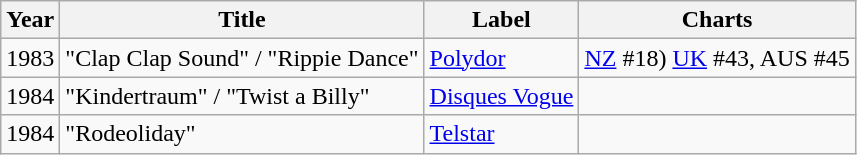<table class="wikitable sortable">
<tr>
<th>Year</th>
<th>Title</th>
<th>Label</th>
<th>Charts</th>
</tr>
<tr>
<td>1983</td>
<td>"Clap Clap Sound" / "Rippie Dance"</td>
<td><a href='#'>Polydor</a></td>
<td><a href='#'>NZ</a> #18) <a href='#'>UK</a> #43, AUS #45</td>
</tr>
<tr>
<td>1984</td>
<td>"Kindertraum" / "Twist a Billy"</td>
<td><a href='#'>Disques Vogue</a></td>
<td></td>
</tr>
<tr>
<td>1984</td>
<td>"Rodeoliday"</td>
<td><a href='#'>Telstar</a></td>
<td></td>
</tr>
</table>
